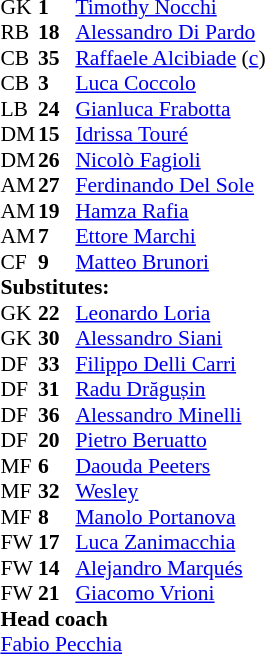<table cellspacing="0" cellpadding="0" style="font-size:90%;margin:auto">
<tr>
<th width=25></th>
<th width=25></th>
</tr>
<tr>
<td>GK</td>
<td><strong>1</strong></td>
<td> <a href='#'>Timothy Nocchi</a></td>
</tr>
<tr>
<td>RB</td>
<td><strong>18</strong></td>
<td> <a href='#'>Alessandro Di Pardo</a></td>
<td></td>
<td></td>
</tr>
<tr>
<td>CB</td>
<td><strong>35</strong></td>
<td> <a href='#'>Raffaele Alcibiade</a> (<a href='#'>c</a>)</td>
</tr>
<tr>
<td>CB</td>
<td><strong>3</strong></td>
<td> <a href='#'>Luca Coccolo</a></td>
</tr>
<tr>
<td>LB</td>
<td><strong>24</strong></td>
<td> <a href='#'>Gianluca Frabotta</a></td>
</tr>
<tr>
<td>DM</td>
<td><strong>15</strong></td>
<td> <a href='#'>Idrissa Touré</a></td>
</tr>
<tr>
<td>DM</td>
<td><strong>26</strong></td>
<td> <a href='#'>Nicolò Fagioli</a></td>
<td></td>
<td></td>
</tr>
<tr>
<td>AM</td>
<td><strong>27</strong></td>
<td> <a href='#'>Ferdinando Del Sole</a></td>
<td></td>
<td></td>
</tr>
<tr>
<td>AM</td>
<td><strong>19</strong></td>
<td> <a href='#'>Hamza Rafia</a></td>
<td></td>
<td></td>
</tr>
<tr>
<td>AM</td>
<td><strong>7</strong></td>
<td> <a href='#'>Ettore Marchi</a></td>
<td></td>
</tr>
<tr>
<td>CF</td>
<td><strong>9</strong></td>
<td> <a href='#'>Matteo Brunori</a></td>
<td></td>
<td></td>
</tr>
<tr>
<td colspan=4><strong>Substitutes:</strong></td>
</tr>
<tr>
<td>GK</td>
<td><strong>22</strong></td>
<td> <a href='#'>Leonardo Loria</a></td>
</tr>
<tr>
<td>GK</td>
<td><strong>30</strong></td>
<td> <a href='#'>Alessandro Siani</a></td>
</tr>
<tr>
<td>DF</td>
<td><strong>33</strong></td>
<td> <a href='#'>Filippo Delli Carri</a></td>
</tr>
<tr>
<td>DF</td>
<td><strong>31</strong></td>
<td> <a href='#'>Radu Drăgușin</a></td>
</tr>
<tr>
<td>DF</td>
<td><strong>36</strong></td>
<td> <a href='#'>Alessandro Minelli</a></td>
</tr>
<tr>
<td>DF</td>
<td><strong>20</strong></td>
<td> <a href='#'>Pietro Beruatto</a></td>
<td></td>
<td></td>
</tr>
<tr>
<td>MF</td>
<td><strong>6</strong></td>
<td> <a href='#'>Daouda Peeters</a></td>
<td></td>
<td></td>
</tr>
<tr>
<td>MF</td>
<td><strong>32</strong></td>
<td> <a href='#'>Wesley</a></td>
<td></td>
<td></td>
</tr>
<tr>
<td>MF</td>
<td><strong>8</strong></td>
<td> <a href='#'>Manolo Portanova</a></td>
<td></td>
<td></td>
</tr>
<tr>
<td>FW</td>
<td><strong>17</strong></td>
<td> <a href='#'>Luca Zanimacchia</a></td>
<td></td>
<td></td>
</tr>
<tr>
<td>FW</td>
<td><strong>14</strong></td>
<td> <a href='#'>Alejandro Marqués</a></td>
</tr>
<tr>
<td>FW</td>
<td><strong>21</strong></td>
<td> <a href='#'>Giacomo Vrioni</a></td>
</tr>
<tr>
<td colspan=4><strong>Head coach</strong></td>
</tr>
<tr>
<td colspan="4"> <a href='#'>Fabio Pecchia</a></td>
</tr>
</table>
